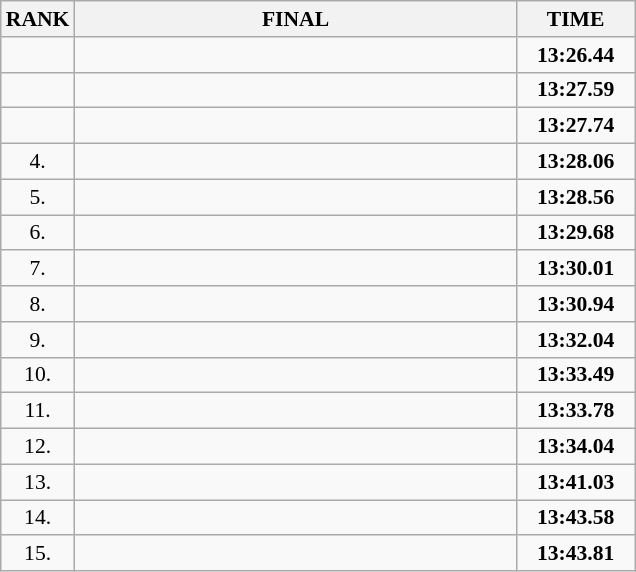<table class="wikitable" style="border-collapse: collapse; font-size: 90%;">
<tr>
<th>RANK</th>
<th style="width: 20em">FINAL</th>
<th style="width: 5em">TIME</th>
</tr>
<tr>
<td align="center"></td>
<td></td>
<td align="center"><strong>13:26.44</strong></td>
</tr>
<tr>
<td align="center"></td>
<td></td>
<td align="center"><strong>13:27.59</strong></td>
</tr>
<tr>
<td align="center"></td>
<td></td>
<td align="center"><strong>13:27.74</strong></td>
</tr>
<tr>
<td align="center">4.</td>
<td></td>
<td align="center"><strong>13:28.06</strong></td>
</tr>
<tr>
<td align="center">5.</td>
<td></td>
<td align="center"><strong>13:28.56</strong></td>
</tr>
<tr>
<td align="center">6.</td>
<td></td>
<td align="center"><strong>13:29.68</strong></td>
</tr>
<tr>
<td align="center">7.</td>
<td></td>
<td align="center"><strong>13:30.01</strong></td>
</tr>
<tr>
<td align="center">8.</td>
<td></td>
<td align="center"><strong>13:30.94</strong></td>
</tr>
<tr>
<td align="center">9.</td>
<td></td>
<td align="center"><strong>13:32.04</strong></td>
</tr>
<tr>
<td align="center">10.</td>
<td></td>
<td align="center"><strong>13:33.49</strong></td>
</tr>
<tr>
<td align="center">11.</td>
<td></td>
<td align="center"><strong>13:33.78</strong></td>
</tr>
<tr>
<td align="center">12.</td>
<td></td>
<td align="center"><strong>13:34.04</strong></td>
</tr>
<tr>
<td align="center">13.</td>
<td></td>
<td align="center"><strong>13:41.03</strong></td>
</tr>
<tr>
<td align="center">14.</td>
<td></td>
<td align="center"><strong>13:43.58</strong></td>
</tr>
<tr>
<td align="center">15.</td>
<td></td>
<td align="center"><strong>13:43.81</strong></td>
</tr>
</table>
